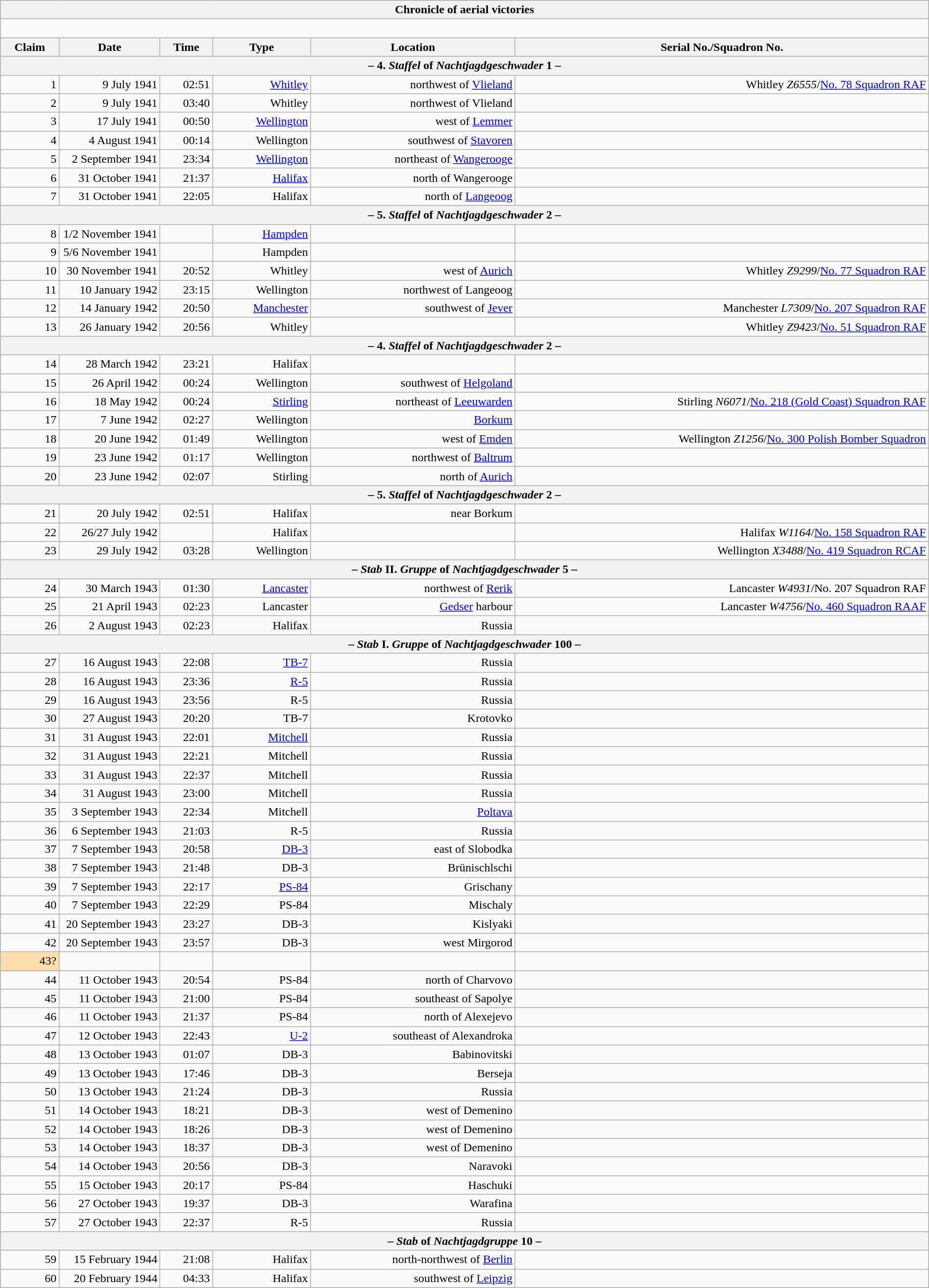<table class="wikitable plainrowheaders collapsible" style="margin-left: auto; margin-right: auto; border: none; text-align:right; width: 100%;">
<tr>
<th colspan="7">Chronicle of aerial victories</th>
</tr>
<tr>
<td colspan="7" style="text-align: left;"><br></td>
</tr>
<tr>
<th scope="col">Claim</th>
<th scope="col" style="width:130px">Date</th>
<th scope="col">Time</th>
<th scope="col">Type</th>
<th scope="col">Location</th>
<th scope="col">Serial No./Squadron No.</th>
</tr>
<tr>
<th colspan="6">– 4. <em>Staffel</em> of <em>Nachtjagdgeschwader</em> 1 –</th>
</tr>
<tr>
<td>1</td>
<td>9 July 1941</td>
<td>02:51</td>
<td><a href='#'>Whitley</a></td>
<td> northwest of <a href='#'>Vlieland</a></td>
<td>Whitley <em>Z6555</em>/<a href='#'>No. 78 Squadron RAF</a></td>
</tr>
<tr>
<td>2</td>
<td>9 July 1941</td>
<td>03:40</td>
<td>Whitley</td>
<td> northwest of Vlieland</td>
<td></td>
</tr>
<tr>
<td>3</td>
<td>17 July 1941</td>
<td>00:50</td>
<td><a href='#'>Wellington</a></td>
<td> west of <a href='#'>Lemmer</a></td>
<td></td>
</tr>
<tr>
<td>4</td>
<td>4 August 1941</td>
<td>00:14</td>
<td>Wellington</td>
<td>southwest of <a href='#'>Stavoren</a></td>
<td></td>
</tr>
<tr>
<td>5</td>
<td>2 September 1941</td>
<td>23:34</td>
<td><a href='#'>Wellington</a></td>
<td> northeast of <a href='#'>Wangerooge</a></td>
<td></td>
</tr>
<tr>
<td>6</td>
<td>31 October 1941</td>
<td>21:37</td>
<td><a href='#'>Halifax</a></td>
<td>north of Wangerooge</td>
<td></td>
</tr>
<tr>
<td>7</td>
<td>31 October 1941</td>
<td>22:05</td>
<td>Halifax</td>
<td> north of <a href='#'>Langeoog</a></td>
<td></td>
</tr>
<tr>
<th colspan="6">– 5. <em>Staffel</em> of <em>Nachtjagdgeschwader</em> 2 –</th>
</tr>
<tr>
<td>8</td>
<td>1/2 November 1941</td>
<td></td>
<td><a href='#'>Hampden</a></td>
<td></td>
<td></td>
</tr>
<tr>
<td>9</td>
<td>5/6 November 1941</td>
<td></td>
<td>Hampden</td>
<td></td>
<td></td>
</tr>
<tr>
<td>10</td>
<td>30 November 1941</td>
<td>20:52</td>
<td>Whitley</td>
<td> west of <a href='#'>Aurich</a></td>
<td>Whitley <em>Z9299</em>/<a href='#'>No. 77 Squadron RAF</a></td>
</tr>
<tr>
<td>11</td>
<td>10 January 1942</td>
<td>23:15</td>
<td>Wellington</td>
<td> northwest of Langeoog</td>
<td></td>
</tr>
<tr>
<td>12</td>
<td>14 January 1942</td>
<td>20:50</td>
<td><a href='#'>Manchester</a></td>
<td> southwest of <a href='#'>Jever</a></td>
<td>Manchester <em>L7309</em>/<a href='#'>No. 207 Squadron RAF</a></td>
</tr>
<tr>
<td>13</td>
<td>26 January 1942</td>
<td>20:56</td>
<td>Whitley</td>
<td></td>
<td>Whitley <em>Z9423</em>/<a href='#'>No. 51 Squadron RAF</a></td>
</tr>
<tr>
<th colspan="6">– 4. <em>Staffel</em> of <em>Nachtjagdgeschwader</em> 2 –</th>
</tr>
<tr>
<td>14</td>
<td>28 March 1942</td>
<td>23:21</td>
<td>Halifax</td>
<td></td>
<td></td>
</tr>
<tr>
<td>15</td>
<td>26 April 1942</td>
<td>00:24</td>
<td>Wellington</td>
<td> southwest of <a href='#'>Helgoland</a></td>
<td></td>
</tr>
<tr>
<td>16</td>
<td>18 May 1942</td>
<td>00:24</td>
<td><a href='#'>Stirling</a></td>
<td> northeast of <a href='#'>Leeuwarden</a></td>
<td>Stirling <em>N6071</em>/<a href='#'>No. 218 (Gold Coast) Squadron RAF</a></td>
</tr>
<tr>
<td>17</td>
<td>7 June 1942</td>
<td>02:27</td>
<td>Wellington</td>
<td><a href='#'>Borkum</a></td>
<td></td>
</tr>
<tr>
<td>18</td>
<td>20 June 1942</td>
<td>01:49</td>
<td>Wellington</td>
<td>west of <a href='#'>Emden</a></td>
<td>Wellington <em>Z1256</em>/<a href='#'>No. 300 Polish Bomber Squadron</a></td>
</tr>
<tr>
<td>19</td>
<td>23 June 1942</td>
<td>01:17</td>
<td>Wellington</td>
<td>northwest of <a href='#'>Baltrum</a></td>
<td></td>
</tr>
<tr>
<td>20</td>
<td>23 June 1942</td>
<td>02:07</td>
<td>Stirling</td>
<td>north of <a href='#'>Aurich</a></td>
<td></td>
</tr>
<tr>
<th colspan="6">– 5. <em>Staffel</em> of <em>Nachtjagdgeschwader</em> 2 –</th>
</tr>
<tr>
<td>21</td>
<td>20 July 1942</td>
<td>02:51</td>
<td>Halifax</td>
<td>near Borkum</td>
<td></td>
</tr>
<tr>
<td>22</td>
<td>26/27 July 1942</td>
<td></td>
<td>Halifax</td>
<td></td>
<td>Halifax <em>W1164</em>/<a href='#'>No. 158 Squadron RAF</a></td>
</tr>
<tr>
<td>23</td>
<td>29 July 1942</td>
<td>03:28</td>
<td>Wellington</td>
<td></td>
<td>Wellington <em>X3488</em>/<a href='#'>No. 419 Squadron RCAF</a></td>
</tr>
<tr>
<th colspan="6">– <em>Stab</em> II. <em>Gruppe</em> of <em>Nachtjagdgeschwader</em> 5 –</th>
</tr>
<tr>
<td>24</td>
<td>30 March 1943</td>
<td>01:30</td>
<td><a href='#'>Lancaster</a></td>
<td>northwest of <a href='#'>Rerik</a></td>
<td>Lancaster <em>W4931</em>/No. 207 Squadron RAF</td>
</tr>
<tr>
<td>25</td>
<td>21 April 1943</td>
<td>02:23</td>
<td>Lancaster</td>
<td><a href='#'>Gedser</a> harbour</td>
<td>Lancaster <em>W4756</em>/<a href='#'>No. 460 Squadron RAAF</a></td>
</tr>
<tr>
<td>26</td>
<td>2 August 1943</td>
<td>02:23</td>
<td>Halifax</td>
<td>Russia</td>
<td></td>
</tr>
<tr>
<th colspan="6">– <em>Stab</em> I. <em>Gruppe</em> of <em>Nachtjagdgeschwader</em> 100 –</th>
</tr>
<tr>
<td>27</td>
<td>16 August 1943</td>
<td>22:08</td>
<td><a href='#'>TB-7</a></td>
<td>Russia</td>
<td></td>
</tr>
<tr>
<td>28</td>
<td>16 August 1943</td>
<td>23:36</td>
<td><a href='#'>R-5</a></td>
<td>Russia</td>
<td></td>
</tr>
<tr>
<td>29</td>
<td>16 August 1943</td>
<td>23:56</td>
<td>R-5</td>
<td>Russia</td>
<td></td>
</tr>
<tr>
<td>30</td>
<td>27 August 1943</td>
<td>20:20</td>
<td>TB-7</td>
<td>Krotovko</td>
<td></td>
</tr>
<tr>
<td>31</td>
<td>31 August 1943</td>
<td>22:01</td>
<td><a href='#'>Mitchell</a></td>
<td>Russia</td>
<td></td>
</tr>
<tr>
<td>32</td>
<td>31 August 1943</td>
<td>22:21</td>
<td>Mitchell</td>
<td>Russia</td>
<td></td>
</tr>
<tr>
<td>33</td>
<td>31 August 1943</td>
<td>22:37</td>
<td>Mitchell</td>
<td>Russia</td>
<td></td>
</tr>
<tr>
<td>34</td>
<td>31 August 1943</td>
<td>23:00</td>
<td>Mitchell</td>
<td>Russia</td>
<td></td>
</tr>
<tr>
<td>35</td>
<td>3 September 1943</td>
<td>22:34</td>
<td>Mitchell</td>
<td><a href='#'>Poltava</a></td>
<td></td>
</tr>
<tr>
<td>36</td>
<td>6 September 1943</td>
<td>21:03</td>
<td>R-5</td>
<td>Russia</td>
<td></td>
</tr>
<tr>
<td>37</td>
<td>7 September 1943</td>
<td>20:58</td>
<td><a href='#'>DB-3</a></td>
<td>east of Slobodka</td>
<td></td>
</tr>
<tr>
<td>38</td>
<td>7 September 1943</td>
<td>21:48</td>
<td>DB-3</td>
<td>Brünischlschi</td>
<td></td>
</tr>
<tr>
<td>39</td>
<td>7 September 1943</td>
<td>22:17</td>
<td><a href='#'>PS-84</a></td>
<td>Grischany</td>
<td></td>
</tr>
<tr>
<td>40</td>
<td>7 September 1943</td>
<td>22:29</td>
<td>PS-84</td>
<td>Mischaly</td>
<td></td>
</tr>
<tr>
<td>41</td>
<td>20 September 1943</td>
<td>23:27</td>
<td>DB-3</td>
<td>Kislyaki</td>
<td></td>
</tr>
<tr>
<td>42</td>
<td>20 September 1943</td>
<td>23:57</td>
<td>DB-3</td>
<td>west Mirgorod</td>
<td></td>
</tr>
<tr>
<td style="background:#ffdead">43?</td>
<td></td>
<td></td>
<td></td>
<td></td>
<td></td>
</tr>
<tr>
<td>44</td>
<td>11 October 1943</td>
<td>20:54</td>
<td>PS-84</td>
<td>north of Charvovo</td>
<td></td>
</tr>
<tr>
<td>45</td>
<td>11 October 1943</td>
<td>21:00</td>
<td>PS-84</td>
<td>southeast of Sapolye</td>
<td></td>
</tr>
<tr>
<td>46</td>
<td>11 October 1943</td>
<td>21:37</td>
<td>PS-84</td>
<td>north of Alexejevo</td>
<td></td>
</tr>
<tr>
<td>47</td>
<td>12 October 1943</td>
<td>22:43</td>
<td><a href='#'>U-2</a></td>
<td>southeast of Alexandroka</td>
<td></td>
</tr>
<tr>
<td>48</td>
<td>13 October 1943</td>
<td>01:07</td>
<td>DB-3</td>
<td>Babinovitski</td>
<td></td>
</tr>
<tr>
<td>49</td>
<td>13 October 1943</td>
<td>17:46</td>
<td>DB-3</td>
<td>Berseja</td>
<td></td>
</tr>
<tr>
<td>50</td>
<td>13 October 1943</td>
<td>21:24</td>
<td>DB-3</td>
<td>Russia</td>
<td></td>
</tr>
<tr>
<td>51</td>
<td>14 October 1943</td>
<td>18:21</td>
<td>DB-3</td>
<td>west of Demenino</td>
<td></td>
</tr>
<tr>
<td>52</td>
<td>14 October 1943</td>
<td>18:26</td>
<td>DB-3</td>
<td>west of Demenino</td>
<td></td>
</tr>
<tr>
<td>53</td>
<td>14 October 1943</td>
<td>18:37</td>
<td>DB-3</td>
<td>west of Demenino</td>
<td></td>
</tr>
<tr>
<td>54</td>
<td>14 October 1943</td>
<td>20:56</td>
<td>DB-3</td>
<td>Naravoki</td>
<td></td>
</tr>
<tr>
<td>55</td>
<td>15 October 1943</td>
<td>20:17</td>
<td>PS-84</td>
<td>Haschuki</td>
<td></td>
</tr>
<tr>
<td>56</td>
<td>27 October 1943</td>
<td>19:37</td>
<td>DB-3</td>
<td>Warafina</td>
<td></td>
</tr>
<tr>
<td>57</td>
<td>27 October 1943</td>
<td>22:37</td>
<td>R-5</td>
<td>Russia</td>
<td></td>
</tr>
<tr>
<th colspan="6">– <em>Stab</em> of <em>Nachtjagdgruppe</em> 10 –</th>
</tr>
<tr>
<td>59</td>
<td>15 February 1944</td>
<td>21:08</td>
<td>Halifax</td>
<td>north-northwest of <a href='#'>Berlin</a></td>
<td></td>
</tr>
<tr>
<td>60</td>
<td>20 February 1944</td>
<td>04:33</td>
<td>Halifax</td>
<td> southwest of <a href='#'>Leipzig</a></td>
<td></td>
</tr>
</table>
